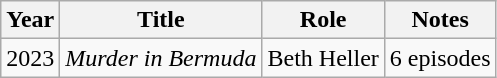<table class="wikitable">
<tr>
<th>Year</th>
<th>Title</th>
<th>Role</th>
<th>Notes</th>
</tr>
<tr>
<td>2023</td>
<td><em>Murder in Bermuda</em></td>
<td>Beth Heller</td>
<td>6 episodes</td>
</tr>
</table>
